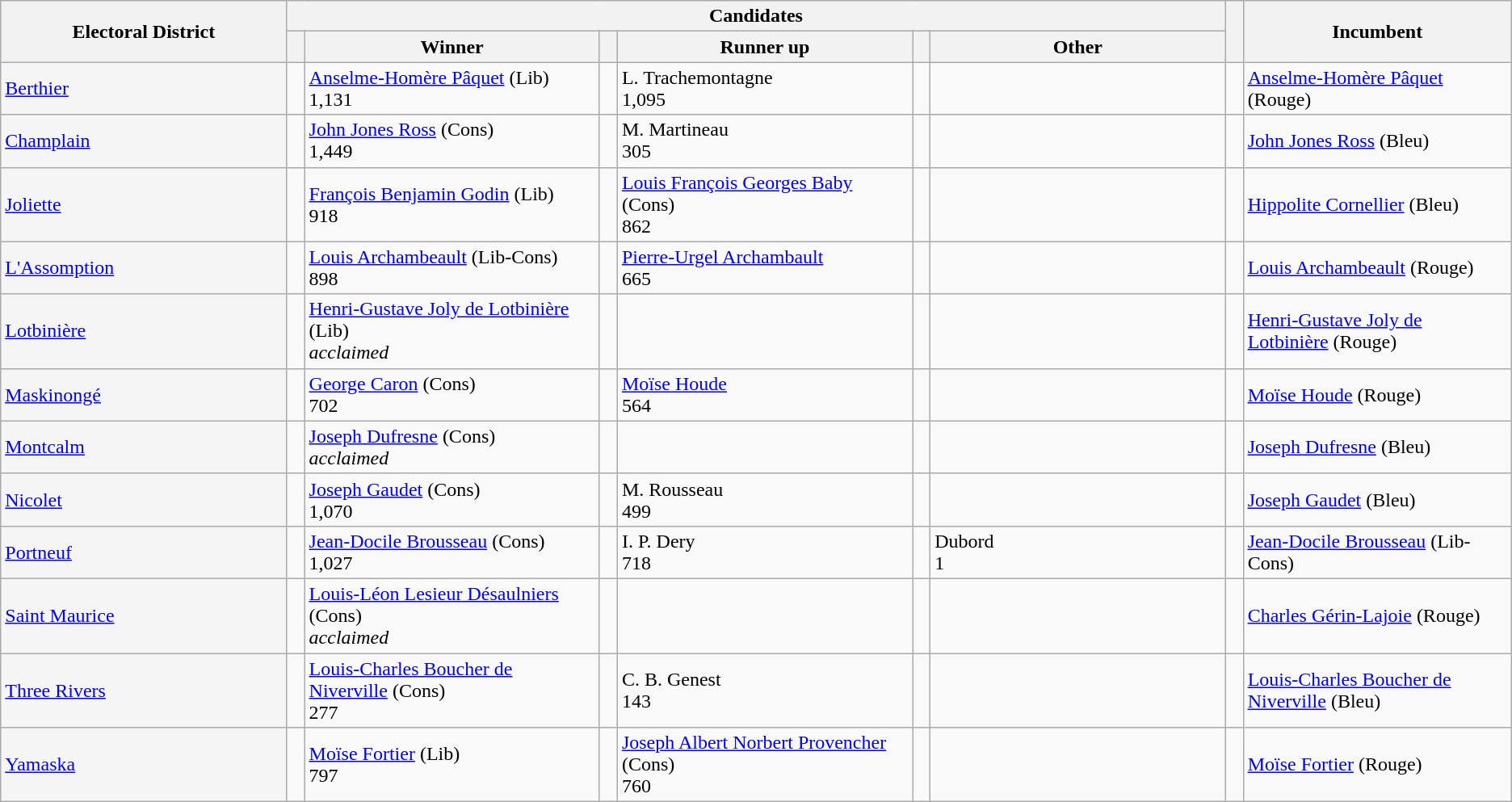<table class="wikitable">
<tr>
<th width=16% rowspan=2>Electoral District</th>
<th colspan=6>Candidates</th>
<th width=1% rowspan=2> </th>
<th width=15% rowspan=2>Incumbent</th>
</tr>
<tr>
<th width=1%> </th>
<th width=16.5%>Winner</th>
<th width=1%> </th>
<th width=16.5%>Runner up</th>
<th width=1%> </th>
<th width=16.5%>Other</th>
</tr>
<tr>
<td style="background:whitesmoke;"><a href='#'>Berthier</a></td>
<td></td>
<td><a href='#'>Anselme-Homère Pâquet</a> (Lib)<br> 1,131</td>
<td></td>
<td>L. Trachemontagne<br> 1,095</td>
<td></td>
<td></td>
<td></td>
<td><a href='#'>Anselme-Homère Pâquet</a> (Rouge)</td>
</tr>
<tr>
<td style="background:whitesmoke;"><a href='#'>Champlain</a></td>
<td></td>
<td><a href='#'>John Jones Ross</a> (Cons)<br> 1,449</td>
<td></td>
<td>M. Martineau<br> 305</td>
<td></td>
<td></td>
<td></td>
<td><a href='#'>John Jones Ross</a> (Bleu)</td>
</tr>
<tr>
<td style="background:whitesmoke;"><a href='#'>Joliette</a></td>
<td></td>
<td><a href='#'>François Benjamin Godin</a> (Lib)<br> 918</td>
<td></td>
<td><a href='#'>Louis François Georges Baby</a> (Cons) <br> 862</td>
<td></td>
<td></td>
<td></td>
<td><a href='#'>Hippolite Cornellier</a> (Bleu)</td>
</tr>
<tr>
<td style="background:whitesmoke;"><a href='#'>L'Assomption</a></td>
<td></td>
<td><a href='#'>Louis Archambeault</a> (Lib-Cons)<br> 898</td>
<td></td>
<td><a href='#'>Pierre-Urgel Archambault</a> <br> 665</td>
<td></td>
<td></td>
<td></td>
<td><a href='#'>Louis Archambeault</a> (Rouge)</td>
</tr>
<tr>
<td style="background:whitesmoke;"><a href='#'>Lotbinière</a></td>
<td></td>
<td><a href='#'>Henri-Gustave Joly de Lotbinière</a> (Lib)<br> <em>acclaimed</em></td>
<td></td>
<td></td>
<td></td>
<td></td>
<td></td>
<td><a href='#'>Henri-Gustave Joly de Lotbinière</a> (Rouge)</td>
</tr>
<tr>
<td style="background:whitesmoke;"><a href='#'>Maskinongé</a></td>
<td></td>
<td><a href='#'>George Caron</a> (Cons)<br> 702</td>
<td></td>
<td><a href='#'>Moïse Houde</a> <br> 564</td>
<td></td>
<td></td>
<td></td>
<td><a href='#'>Moïse Houde</a> (Rouge)</td>
</tr>
<tr>
<td style="background:whitesmoke;"><a href='#'>Montcalm</a></td>
<td></td>
<td><a href='#'>Joseph Dufresne</a> (Cons)<br> <em>acclaimed</em></td>
<td></td>
<td></td>
<td></td>
<td></td>
<td></td>
<td><a href='#'>Joseph Dufresne</a> (Bleu)</td>
</tr>
<tr>
<td style="background:whitesmoke;"><a href='#'>Nicolet</a></td>
<td></td>
<td><a href='#'>Joseph Gaudet</a> (Cons)<br> 1,070</td>
<td></td>
<td>M. Rousseau <br> 499</td>
<td></td>
<td></td>
<td></td>
<td><a href='#'>Joseph Gaudet</a> (Bleu)</td>
</tr>
<tr>
<td style="background:whitesmoke;"><a href='#'>Portneuf</a></td>
<td></td>
<td><a href='#'>Jean-Docile Brousseau</a> (Cons)<br> 1,027</td>
<td></td>
<td>I. P. Dery <br> 718</td>
<td></td>
<td>Dubord <br> 1</td>
<td></td>
<td><a href='#'>Jean-Docile Brousseau</a> (Lib-Cons)</td>
</tr>
<tr>
<td style="background:whitesmoke;"><a href='#'>Saint Maurice</a></td>
<td></td>
<td><a href='#'>Louis-Léon Lesieur Désaulniers</a> (Cons)<br> <em>acclaimed</em></td>
<td></td>
<td></td>
<td></td>
<td></td>
<td></td>
<td><a href='#'>Charles Gérin-Lajoie</a> (Rouge)</td>
</tr>
<tr>
<td style="background:whitesmoke;"><a href='#'>Three Rivers</a></td>
<td></td>
<td><a href='#'>Louis-Charles Boucher de Niverville</a> (Cons)<br> 277</td>
<td></td>
<td>C. B. Genest <br> 143</td>
<td></td>
<td></td>
<td></td>
<td><a href='#'>Louis-Charles Boucher de Niverville</a> (Bleu)</td>
</tr>
<tr>
<td style="background:whitesmoke;"><a href='#'>Yamaska</a></td>
<td></td>
<td><a href='#'>Moïse Fortier</a> (Lib)<br> 797</td>
<td></td>
<td><a href='#'>Joseph Albert Norbert Provencher</a> (Cons) <br> 760</td>
<td></td>
<td></td>
<td></td>
<td><a href='#'>Moïse Fortier</a> (Rouge)</td>
</tr>
</table>
